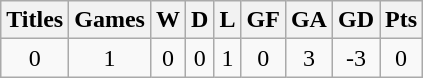<table class="wikitable" style="text-align: center">
<tr>
<th scope="col">Titles</th>
<th scope="col">Games</th>
<th scope="col">W</th>
<th scope="col">D</th>
<th scope="col">L</th>
<th scope="col">GF</th>
<th scope="col">GA</th>
<th scope="col">GD</th>
<th scope="col">Pts</th>
</tr>
<tr>
<td>0</td>
<td>1</td>
<td>0</td>
<td>0</td>
<td>1</td>
<td>0</td>
<td>3</td>
<td>-3</td>
<td>0</td>
</tr>
</table>
